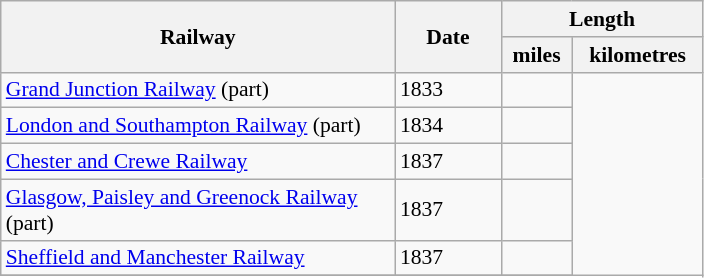<table class="wikitable" style="font-size: 90%;">
<tr>
<th rowspan=2 style="width:256px">Railway</th>
<th rowspan=2 style="width:64px">Date</th>
<th colspan=2 style="width:128px">Length</th>
</tr>
<tr>
<th>miles</th>
<th>kilometres</th>
</tr>
<tr>
<td><a href='#'>Grand Junction Railway</a> (part)</td>
<td>1833</td>
<td></td>
</tr>
<tr>
<td><a href='#'>London and Southampton Railway</a> (part)</td>
<td>1834</td>
<td></td>
</tr>
<tr>
<td><a href='#'>Chester and Crewe Railway</a></td>
<td>1837</td>
<td></td>
</tr>
<tr>
<td><a href='#'>Glasgow, Paisley and Greenock Railway</a> (part)</td>
<td>1837</td>
<td></td>
</tr>
<tr>
<td><a href='#'>Sheffield and Manchester Railway</a></td>
<td>1837</td>
<td></td>
</tr>
<tr>
</tr>
</table>
